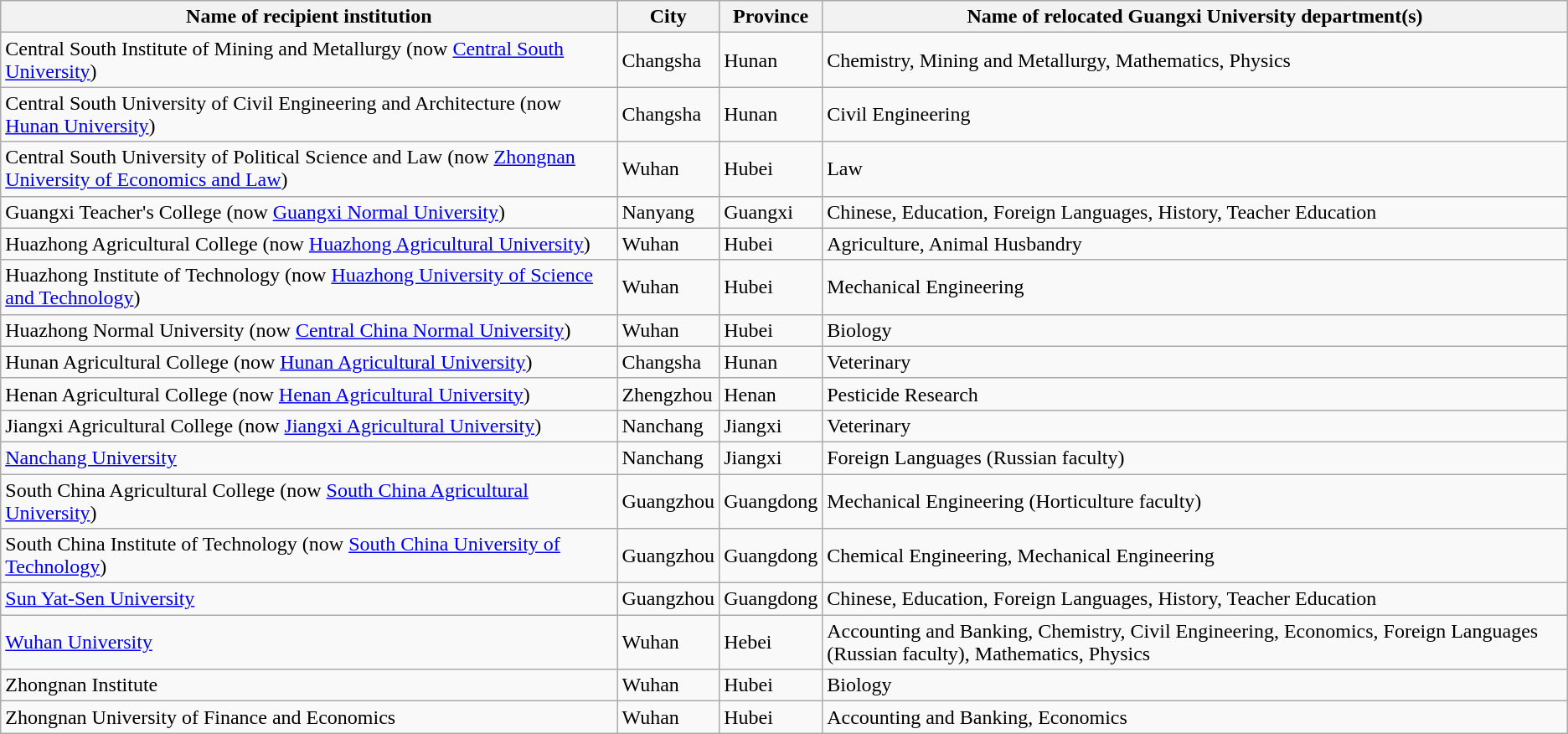<table class="wikitable sortable mw-collapsible mw-collapsed">
<tr>
<th>Name of recipient institution</th>
<th>City</th>
<th>Province</th>
<th>Name of relocated Guangxi University department(s)</th>
</tr>
<tr>
<td>Central South Institute of Mining and Metallurgy (now <a href='#'>Central South University</a>)</td>
<td>Changsha</td>
<td>Hunan</td>
<td>Chemistry, Mining and Metallurgy, Mathematics, Physics</td>
</tr>
<tr>
<td>Central South University of Civil Engineering and Architecture (now <a href='#'>Hunan University</a>)</td>
<td>Changsha</td>
<td>Hunan</td>
<td>Civil Engineering</td>
</tr>
<tr>
<td>Central South University of Political Science and Law (now <a href='#'>Zhongnan University of Economics and Law</a>)</td>
<td>Wuhan</td>
<td>Hubei</td>
<td>Law</td>
</tr>
<tr>
<td>Guangxi Teacher's College (now <a href='#'>Guangxi Normal University</a>)</td>
<td>Nanyang</td>
<td>Guangxi</td>
<td>Chinese, Education, Foreign Languages, History, Teacher Education</td>
</tr>
<tr>
<td>Huazhong Agricultural College (now <a href='#'>Huazhong Agricultural University</a>)</td>
<td>Wuhan</td>
<td>Hubei</td>
<td>Agriculture, Animal Husbandry</td>
</tr>
<tr>
<td>Huazhong Institute of Technology (now <a href='#'>Huazhong University of Science and Technology</a>)</td>
<td>Wuhan</td>
<td>Hubei</td>
<td>Mechanical Engineering</td>
</tr>
<tr>
<td>Huazhong Normal University (now <a href='#'>Central China Normal University</a>)</td>
<td>Wuhan</td>
<td>Hubei</td>
<td>Biology</td>
</tr>
<tr>
<td>Hunan Agricultural College (now <a href='#'>Hunan Agricultural University</a>)</td>
<td>Changsha</td>
<td>Hunan</td>
<td>Veterinary</td>
</tr>
<tr>
<td>Henan Agricultural College (now <a href='#'>Henan Agricultural University</a>)</td>
<td>Zhengzhou</td>
<td>Henan</td>
<td>Pesticide Research</td>
</tr>
<tr>
<td>Jiangxi Agricultural College (now <a href='#'>Jiangxi Agricultural University</a>)</td>
<td>Nanchang</td>
<td>Jiangxi</td>
<td>Veterinary</td>
</tr>
<tr>
<td><a href='#'>Nanchang University</a></td>
<td>Nanchang</td>
<td>Jiangxi</td>
<td>Foreign Languages (Russian faculty)</td>
</tr>
<tr>
<td>South China Agricultural College (now <a href='#'>South China Agricultural University</a>)</td>
<td>Guangzhou</td>
<td>Guangdong</td>
<td>Mechanical Engineering (Horticulture faculty)</td>
</tr>
<tr>
<td>South China Institute of Technology (now <a href='#'>South China University of Technology</a>)</td>
<td>Guangzhou</td>
<td>Guangdong</td>
<td>Chemical Engineering, Mechanical Engineering</td>
</tr>
<tr>
<td><a href='#'>Sun Yat-Sen University</a></td>
<td>Guangzhou</td>
<td>Guangdong</td>
<td>Chinese, Education, Foreign Languages, History, Teacher Education</td>
</tr>
<tr>
<td><a href='#'>Wuhan University</a></td>
<td>Wuhan</td>
<td>Hebei</td>
<td>Accounting and Banking, Chemistry, Civil Engineering, Economics, Foreign Languages (Russian faculty), Mathematics, Physics</td>
</tr>
<tr>
<td>Zhongnan Institute</td>
<td>Wuhan</td>
<td>Hubei</td>
<td>Biology</td>
</tr>
<tr>
<td>Zhongnan University of Finance and Economics</td>
<td>Wuhan</td>
<td>Hubei</td>
<td>Accounting and Banking, Economics</td>
</tr>
</table>
